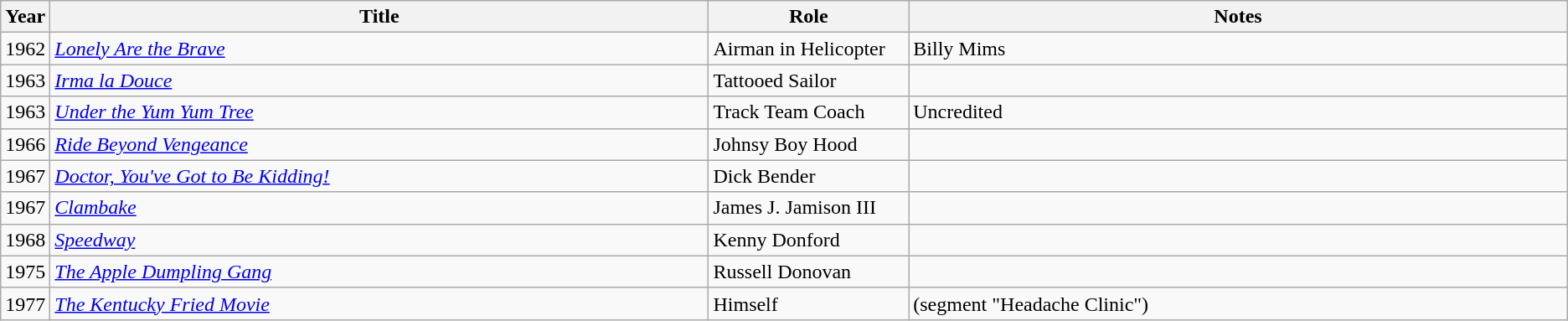<table class="wikitable">
<tr>
<th scope="col" style="width:1em;">Year</th>
<th scope="col" style="width:35em;">Title</th>
<th scope="col" style="width:10em;">Role</th>
<th scope="col" style="width:35em;">Notes</th>
</tr>
<tr>
<td>1962</td>
<td><em><a href='#'>Lonely Are the Brave</a></em></td>
<td>Airman in Helicopter</td>
<td>Billy Mims</td>
</tr>
<tr>
<td>1963</td>
<td><em><a href='#'>Irma la Douce</a></em></td>
<td>Tattooed Sailor</td>
<td></td>
</tr>
<tr>
<td>1963</td>
<td><em><a href='#'>Under the Yum Yum Tree</a></em></td>
<td>Track Team Coach</td>
<td>Uncredited</td>
</tr>
<tr>
<td>1966</td>
<td><em><a href='#'>Ride Beyond Vengeance</a></em></td>
<td>Johnsy Boy Hood</td>
<td></td>
</tr>
<tr>
<td>1967</td>
<td><em><a href='#'>Doctor, You've Got to Be Kidding!</a></em></td>
<td>Dick Bender</td>
<td></td>
</tr>
<tr>
<td>1967</td>
<td><em><a href='#'>Clambake</a></em></td>
<td>James J. Jamison III</td>
<td></td>
</tr>
<tr>
<td>1968</td>
<td><em><a href='#'>Speedway</a></em></td>
<td>Kenny Donford</td>
<td></td>
</tr>
<tr>
<td>1975</td>
<td><em><a href='#'>The Apple Dumpling Gang</a></em></td>
<td>Russell Donovan</td>
<td></td>
</tr>
<tr>
<td>1977</td>
<td><em><a href='#'>The Kentucky Fried Movie</a></em></td>
<td>Himself</td>
<td>(segment "Headache Clinic")</td>
</tr>
</table>
